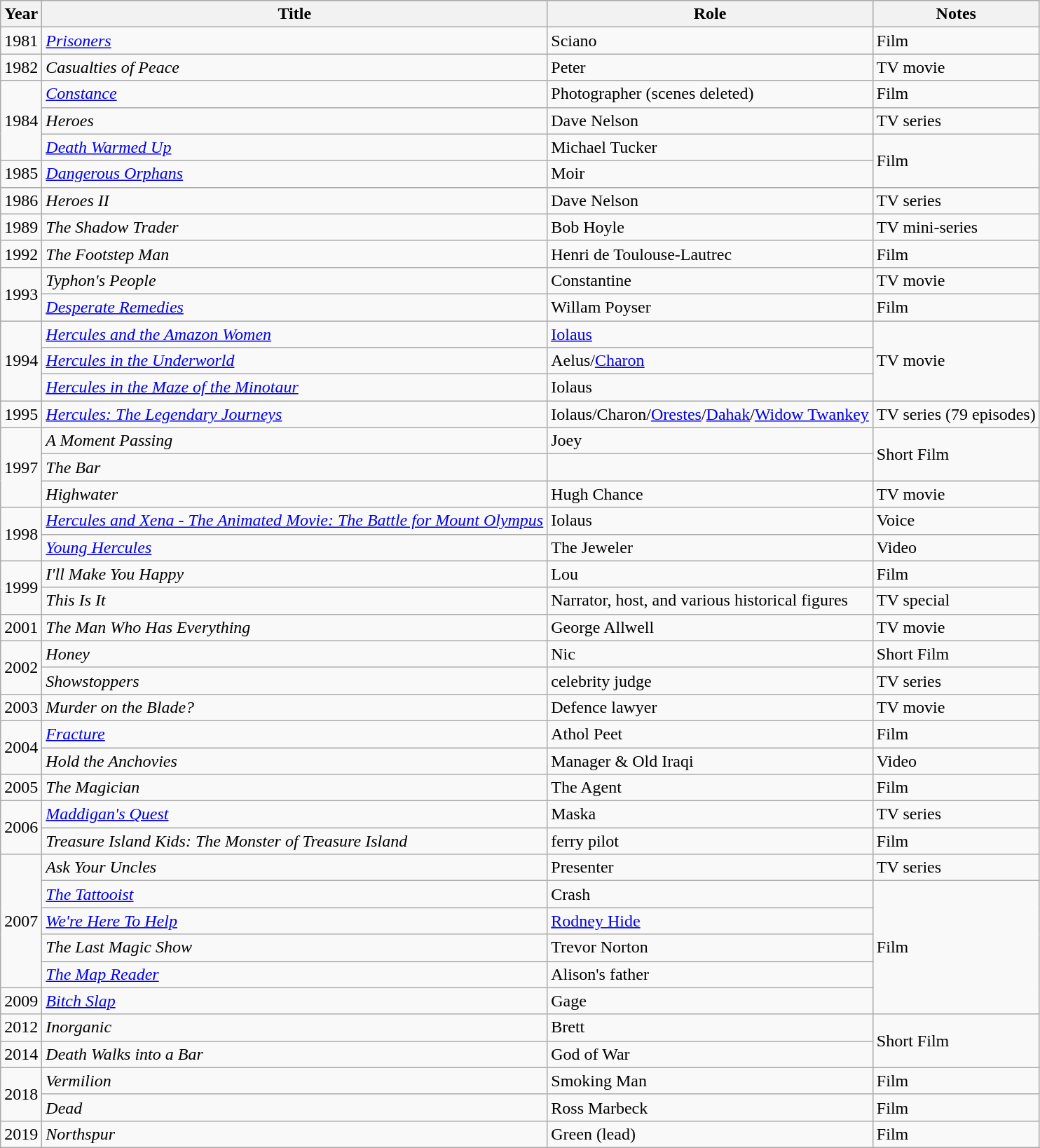<table class="wikitable">
<tr>
<th>Year</th>
<th>Title</th>
<th>Role</th>
<th>Notes</th>
</tr>
<tr>
<td>1981</td>
<td><em><a href='#'>Prisoners</a></em></td>
<td>Sciano</td>
<td>Film</td>
</tr>
<tr>
<td>1982</td>
<td><em>Casualties of Peace</em></td>
<td>Peter</td>
<td>TV movie</td>
</tr>
<tr>
<td rowspan="3">1984</td>
<td><em><a href='#'>Constance</a></em></td>
<td>Photographer (scenes deleted)</td>
<td>Film</td>
</tr>
<tr>
<td><em>Heroes</em></td>
<td>Dave Nelson</td>
<td>TV series</td>
</tr>
<tr>
<td><em><a href='#'>Death Warmed Up</a></em></td>
<td>Michael Tucker</td>
<td rowspan="2">Film</td>
</tr>
<tr>
<td>1985</td>
<td><em><a href='#'>Dangerous Orphans</a></em></td>
<td>Moir</td>
</tr>
<tr>
<td>1986</td>
<td><em>Heroes II</em></td>
<td>Dave Nelson</td>
<td>TV series</td>
</tr>
<tr>
<td>1989</td>
<td><em>The Shadow Trader</em></td>
<td>Bob Hoyle</td>
<td>TV mini-series</td>
</tr>
<tr>
<td>1992</td>
<td><em>The Footstep Man</em></td>
<td>Henri de Toulouse-Lautrec</td>
<td>Film</td>
</tr>
<tr>
<td rowspan="2">1993</td>
<td><em>Typhon's People</em></td>
<td>Constantine</td>
<td>TV movie</td>
</tr>
<tr>
<td><em><a href='#'>Desperate Remedies</a></em></td>
<td>Willam Poyser</td>
<td>Film</td>
</tr>
<tr>
<td rowspan=3>1994</td>
<td><em><a href='#'>Hercules and the Amazon Women</a></em></td>
<td><a href='#'>Iolaus</a></td>
<td rowspan=3>TV movie</td>
</tr>
<tr>
<td><em><a href='#'>Hercules in the Underworld</a></em></td>
<td>Aelus/<a href='#'>Charon</a></td>
</tr>
<tr>
<td><em><a href='#'>Hercules in the Maze of the Minotaur</a></em></td>
<td>Iolaus</td>
</tr>
<tr>
<td>1995</td>
<td><em><a href='#'>Hercules: The Legendary Journeys</a></em></td>
<td>Iolaus/Charon/<a href='#'>Orestes</a>/<a href='#'>Dahak</a>/<a href='#'>Widow Twankey</a></td>
<td>TV series (79 episodes)</td>
</tr>
<tr>
<td rowspan="3">1997</td>
<td><em>A Moment Passing</em></td>
<td>Joey</td>
<td rowspan="2">Short Film</td>
</tr>
<tr>
<td><em>The Bar</em></td>
<td></td>
</tr>
<tr>
<td><em>Highwater</em></td>
<td>Hugh Chance</td>
<td>TV movie</td>
</tr>
<tr>
<td rowspan="2">1998</td>
<td><em><a href='#'>Hercules and Xena - The Animated Movie: The Battle for Mount Olympus</a></em></td>
<td>Iolaus</td>
<td>Voice</td>
</tr>
<tr>
<td><em><a href='#'>Young Hercules</a></em></td>
<td>The Jeweler</td>
<td>Video</td>
</tr>
<tr>
<td rowspan="2">1999</td>
<td><em>I'll Make You Happy</em></td>
<td>Lou</td>
<td>Film</td>
</tr>
<tr>
<td><em>This Is It</em></td>
<td>Narrator, host, and various historical figures</td>
<td>TV special</td>
</tr>
<tr>
<td>2001</td>
<td><em>The Man Who Has Everything</em></td>
<td>George Allwell</td>
<td>TV movie</td>
</tr>
<tr>
<td rowspan="2">2002</td>
<td><em>Honey</em></td>
<td>Nic</td>
<td>Short Film</td>
</tr>
<tr>
<td><em>Showstoppers</em></td>
<td>celebrity judge</td>
<td>TV series</td>
</tr>
<tr>
<td>2003</td>
<td><em>Murder on the Blade?</em></td>
<td>Defence lawyer</td>
<td>TV movie</td>
</tr>
<tr>
<td rowspan="2">2004</td>
<td><em><a href='#'>Fracture</a></em></td>
<td>Athol Peet</td>
<td>Film</td>
</tr>
<tr>
<td><em>Hold the Anchovies</em></td>
<td>Manager & Old Iraqi</td>
<td>Video</td>
</tr>
<tr>
<td>2005</td>
<td><em>The Magician</em></td>
<td>The Agent</td>
<td>Film</td>
</tr>
<tr>
<td rowspan="2">2006</td>
<td><em><a href='#'>Maddigan's Quest</a></em></td>
<td>Maska</td>
<td>TV series</td>
</tr>
<tr>
<td><em>Treasure Island Kids: The Monster of Treasure Island</em></td>
<td>ferry pilot</td>
<td>Film</td>
</tr>
<tr>
<td rowspan="5">2007</td>
<td><em>Ask Your Uncles</em></td>
<td>Presenter</td>
<td>TV series</td>
</tr>
<tr>
<td><em><a href='#'>The Tattooist</a></em></td>
<td>Crash</td>
<td rowspan="5">Film</td>
</tr>
<tr>
<td><em><a href='#'>We're Here To Help</a></em></td>
<td><a href='#'>Rodney Hide</a></td>
</tr>
<tr>
<td><em>The Last Magic Show</em></td>
<td>Trevor Norton</td>
</tr>
<tr>
<td><em><a href='#'>The Map Reader</a></em></td>
<td>Alison's father</td>
</tr>
<tr>
<td>2009</td>
<td><em><a href='#'>Bitch Slap</a></em></td>
<td>Gage</td>
</tr>
<tr>
<td>2012</td>
<td><em>Inorganic</em></td>
<td>Brett</td>
<td rowspan="2">Short Film</td>
</tr>
<tr>
<td>2014</td>
<td><em>Death Walks into a Bar</em></td>
<td>God of War</td>
</tr>
<tr>
<td rowspan="2">2018</td>
<td><em>Vermilion</em></td>
<td>Smoking Man</td>
<td>Film</td>
</tr>
<tr>
<td><em>Dead</em></td>
<td>Ross Marbeck</td>
<td>Film</td>
</tr>
<tr>
<td>2019</td>
<td><em>Northspur</em></td>
<td>Green (lead)</td>
<td>Film</td>
</tr>
</table>
